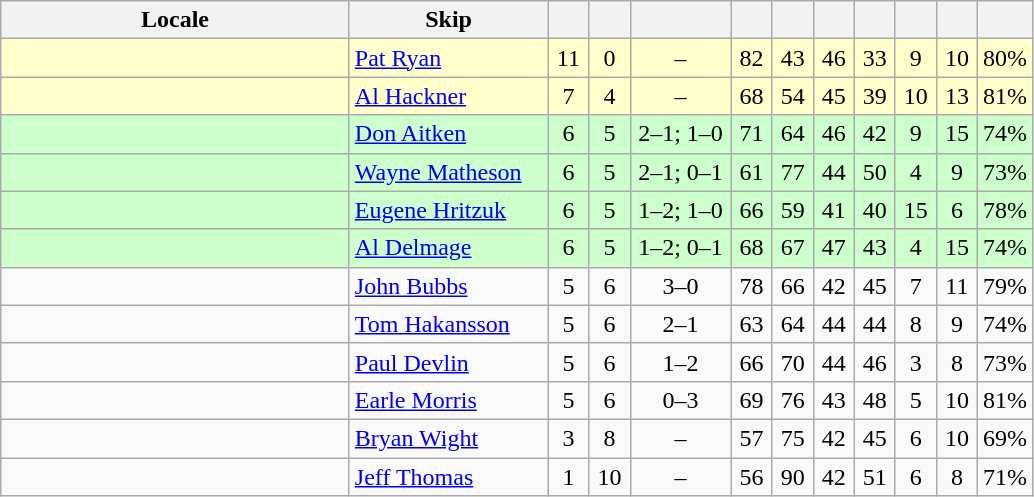<table class=wikitable style="text-align:center;">
<tr>
<th width=225>Locale</th>
<th width=125>Skip</th>
<th width=20></th>
<th width=20></th>
<th width=60></th>
<th width=20></th>
<th width=20></th>
<th width=20></th>
<th width=20></th>
<th width=20></th>
<th width=20></th>
<th width=20></th>
</tr>
<tr bgcolor=#ffffcc>
<td style="text-align:left;"></td>
<td style="text-align:left;"><a href='#'>Pat Ryan</a></td>
<td>11</td>
<td>0</td>
<td>–</td>
<td>82</td>
<td>43</td>
<td>46</td>
<td>33</td>
<td>9</td>
<td>10</td>
<td>80%</td>
</tr>
<tr bgcolor=#ffffcc>
<td style="text-align:left;"></td>
<td style="text-align:left;"><a href='#'>Al Hackner</a></td>
<td>7</td>
<td>4</td>
<td>–</td>
<td>68</td>
<td>54</td>
<td>45</td>
<td>39</td>
<td>10</td>
<td>13</td>
<td>81%</td>
</tr>
<tr bgcolor=#ccffcc>
<td style="text-align:left;"></td>
<td style="text-align:left;"><a href='#'>Don Aitken</a></td>
<td>6</td>
<td>5</td>
<td>2–1; 1–0</td>
<td>71</td>
<td>64</td>
<td>46</td>
<td>42</td>
<td>9</td>
<td>15</td>
<td>74%</td>
</tr>
<tr bgcolor=#ccffcc>
<td style="text-align:left;"></td>
<td style="text-align:left;"><a href='#'>Wayne Matheson</a></td>
<td>6</td>
<td>5</td>
<td>2–1; 0–1</td>
<td>61</td>
<td>77</td>
<td>44</td>
<td>50</td>
<td>4</td>
<td>9</td>
<td>73%</td>
</tr>
<tr bgcolor=#ccffcc>
<td style="text-align:left;"></td>
<td style="text-align:left;"><a href='#'>Eugene Hritzuk</a></td>
<td>6</td>
<td>5</td>
<td>1–2; 1–0</td>
<td>66</td>
<td>59</td>
<td>41</td>
<td>40</td>
<td>15</td>
<td>6</td>
<td>78%</td>
</tr>
<tr bgcolor=#ccffcc>
<td style="text-align:left;"></td>
<td style="text-align:left;"><a href='#'>Al Delmage</a></td>
<td>6</td>
<td>5</td>
<td>1–2; 0–1</td>
<td>68</td>
<td>67</td>
<td>47</td>
<td>43</td>
<td>4</td>
<td>15</td>
<td>74%</td>
</tr>
<tr>
<td style="text-align:left;"></td>
<td style="text-align:left;"><a href='#'>John Bubbs</a></td>
<td>5</td>
<td>6</td>
<td>3–0</td>
<td>78</td>
<td>66</td>
<td>42</td>
<td>45</td>
<td>7</td>
<td>11</td>
<td>79%</td>
</tr>
<tr>
<td style="text-align:left;"></td>
<td style="text-align:left;"><a href='#'>Tom Hakansson</a></td>
<td>5</td>
<td>6</td>
<td>2–1</td>
<td>63</td>
<td>64</td>
<td>44</td>
<td>44</td>
<td>8</td>
<td>9</td>
<td>74%</td>
</tr>
<tr>
<td style="text-align:left;"></td>
<td style="text-align:left;"><a href='#'>Paul Devlin</a></td>
<td>5</td>
<td>6</td>
<td>1–2</td>
<td>66</td>
<td>70</td>
<td>44</td>
<td>46</td>
<td>3</td>
<td>8</td>
<td>73%</td>
</tr>
<tr>
<td style="text-align:left;"></td>
<td style="text-align:left;"><a href='#'>Earle Morris</a></td>
<td>5</td>
<td>6</td>
<td>0–3</td>
<td>69</td>
<td>76</td>
<td>43</td>
<td>48</td>
<td>5</td>
<td>10</td>
<td>81%</td>
</tr>
<tr>
<td style="text-align:left;"></td>
<td style="text-align:left;"><a href='#'>Bryan Wight</a></td>
<td>3</td>
<td>8</td>
<td>–</td>
<td>57</td>
<td>75</td>
<td>42</td>
<td>45</td>
<td>6</td>
<td>10</td>
<td>69%</td>
</tr>
<tr>
<td style="text-align:left;"></td>
<td style="text-align:left;"><a href='#'>Jeff Thomas</a></td>
<td>1</td>
<td>10</td>
<td>–</td>
<td>56</td>
<td>90</td>
<td>42</td>
<td>51</td>
<td>6</td>
<td>8</td>
<td>71%</td>
</tr>
</table>
